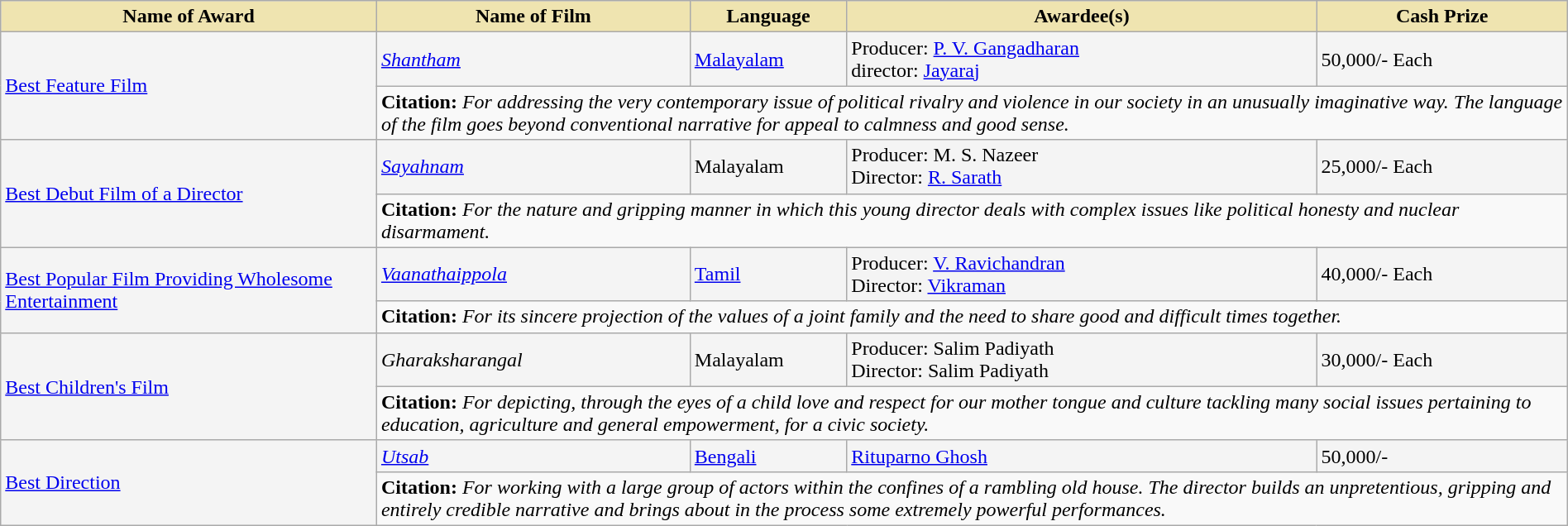<table class="wikitable" style="width:100%;">
<tr>
<th style="background-color:#EFE4B0;width:24%;">Name of Award</th>
<th style="background-color:#EFE4B0;width:20%;">Name of Film</th>
<th style="background-color:#EFE4B0;width:10%;">Language</th>
<th style="background-color:#EFE4B0;width:30%;">Awardee(s)</th>
<th style="background-color:#EFE4B0;width:16%;">Cash Prize</th>
</tr>
<tr style="background-color:#F4F4F4">
<td rowspan="2"><a href='#'>Best Feature Film</a></td>
<td><em><a href='#'>Shantham</a></em></td>
<td><a href='#'>Malayalam</a></td>
<td>Producer: <a href='#'>P. V. Gangadharan</a><br>director: <a href='#'>Jayaraj</a></td>
<td> 50,000/- Each</td>
</tr>
<tr style="background-color:#F9F9F9">
<td colspan="4"><strong>Citation:</strong> <em>For addressing the very contemporary issue of political rivalry and violence in our society in an unusually imaginative way. The language of the film goes beyond conventional narrative for appeal to calmness and good sense.</em></td>
</tr>
<tr style="background-color:#F4F4F4">
<td rowspan="2"><a href='#'>Best Debut Film of a Director</a></td>
<td><em><a href='#'>Sayahnam</a></em></td>
<td>Malayalam</td>
<td>Producer: M. S. Nazeer<br>Director: <a href='#'>R. Sarath</a></td>
<td> 25,000/- Each</td>
</tr>
<tr style="background-color:#F9F9F9">
<td colspan="4"><strong>Citation:</strong> <em>For the nature and gripping manner in which this young director deals with complex issues like political honesty and nuclear disarmament.</em></td>
</tr>
<tr style="background-color:#F4F4F4">
<td rowspan="2"><a href='#'>Best Popular Film Providing Wholesome Entertainment</a></td>
<td><em><a href='#'>Vaanathaippola</a></em></td>
<td><a href='#'>Tamil</a></td>
<td>Producer: <a href='#'>V. Ravichandran</a><br>Director: <a href='#'>Vikraman</a></td>
<td> 40,000/- Each</td>
</tr>
<tr style="background-color:#F9F9F9">
<td colspan="4"><strong>Citation:</strong> <em>For its sincere projection of the values of a joint family and the need to share good and difficult times together.</em></td>
</tr>
<tr style="background-color:#F4F4F4">
<td rowspan="2"><a href='#'>Best Children's Film</a></td>
<td><em>Gharaksharangal</em></td>
<td>Malayalam</td>
<td>Producer: Salim Padiyath<br>Director: Salim Padiyath</td>
<td> 30,000/- Each</td>
</tr>
<tr style="background-color:#F9F9F9">
<td colspan="4"><strong>Citation:</strong> <em>For depicting, through the eyes of a child love and respect for our mother tongue and culture tackling many social issues pertaining to education, agriculture and general empowerment, for a civic society.</em></td>
</tr>
<tr style="background-color:#F4F4F4">
<td rowspan="2"><a href='#'>Best Direction</a></td>
<td><em><a href='#'>Utsab</a></em></td>
<td><a href='#'>Bengali</a></td>
<td><a href='#'>Rituparno Ghosh</a></td>
<td> 50,000/-</td>
</tr>
<tr style="background-color:#F9F9F9">
<td colspan="4"><strong>Citation:</strong> <em>For working with a large group of actors within the confines of a rambling old house. The director builds an unpretentious, gripping and entirely credible narrative and brings about in the process some extremely powerful performances.</em></td>
</tr>
</table>
